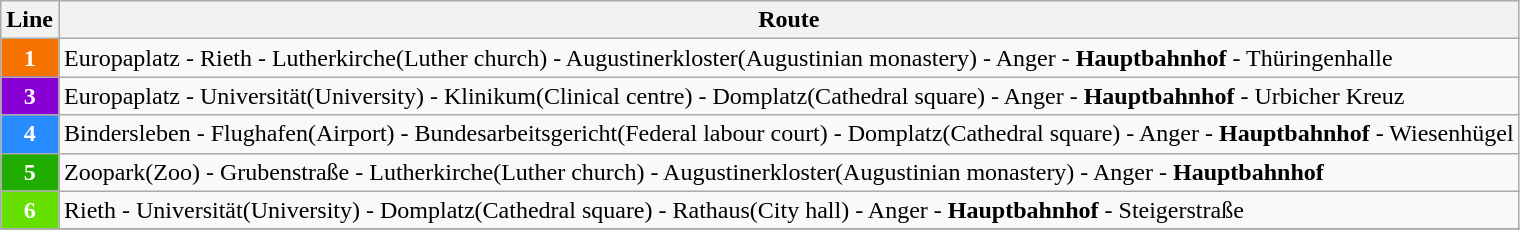<table class="wikitable">
<tr>
<th>Line</th>
<th>Route</th>
</tr>
<tr>
<td style="background-color:#F77300;text-align:center;font-weight:bold;color:white;">1</td>
<td>Europaplatz - Rieth - Lutherkirche(Luther church) - Augustinerkloster(Augustinian monastery) - Anger - <strong>Hauptbahnhof</strong> - Thüringenhalle</td>
</tr>
<tr>
<td style="background-color:#8900D4;text-align:center;font-weight:bold;color:white;">3</td>
<td>Europaplatz - Universität(University) - Klinikum(Clinical centre) - Domplatz(Cathedral square) - Anger - <strong>Hauptbahnhof</strong> - Urbicher Kreuz</td>
</tr>
<tr>
<td style="background-color:#268CFF;text-align:center;font-weight:bold;color:white;">4</td>
<td>Bindersleben - Flughafen(Airport) - Bundesarbeitsgericht(Federal labour court) - Domplatz(Cathedral square) - Anger - <strong>Hauptbahnhof</strong> - Wiesenhügel</td>
</tr>
<tr>
<td style="background-color:#20AC00;text-align:center;font-weight:bold;color:white;">5</td>
<td>Zoopark(Zoo) - Grubenstraße - Lutherkirche(Luther church) - Augustinerkloster(Augustinian monastery) - Anger - <strong>Hauptbahnhof</strong></td>
</tr>
<tr>
<td style="background-color:#66E000;text-align:center;font-weight:bold;color:white;">6</td>
<td>Rieth - Universität(University) - Domplatz(Cathedral square) - Rathaus(City hall) - Anger - <strong>Hauptbahnhof</strong> - Steigerstraße</td>
</tr>
<tr>
</tr>
</table>
